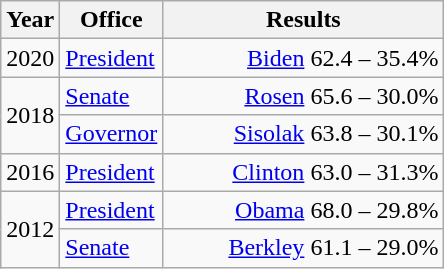<table class=wikitable>
<tr>
<th width="30">Year</th>
<th width="60">Office</th>
<th width="180">Results</th>
</tr>
<tr>
<td>2020</td>
<td><a href='#'>President</a></td>
<td align="right" ><a href='#'>Biden</a> 62.4 – 35.4%</td>
</tr>
<tr>
<td rowspan="2">2018</td>
<td><a href='#'>Senate</a></td>
<td align="right" ><a href='#'>Rosen</a> 65.6 – 30.0%</td>
</tr>
<tr>
<td><a href='#'>Governor</a></td>
<td align="right" ><a href='#'>Sisolak</a> 63.8 – 30.1%</td>
</tr>
<tr>
<td>2016</td>
<td><a href='#'>President</a></td>
<td align="right" ><a href='#'>Clinton</a> 63.0 – 31.3%</td>
</tr>
<tr>
<td rowspan="2">2012</td>
<td><a href='#'>President</a></td>
<td align="right" ><a href='#'>Obama</a> 68.0 – 29.8%</td>
</tr>
<tr>
<td><a href='#'>Senate</a></td>
<td align="right" ><a href='#'>Berkley</a> 61.1 – 29.0%</td>
</tr>
</table>
